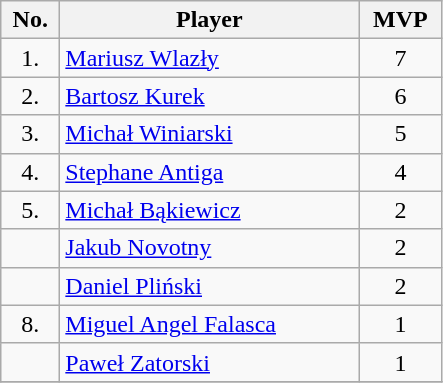<table class="wikitable sortable">
<tr>
<th style="width:2em">No.</th>
<th style="width:12em">Player</th>
<th style="width:3em">MVP</th>
</tr>
<tr>
<td align=center>1.</td>
<td> <a href='#'>Mariusz Wlazły</a></td>
<td align=center>7</td>
</tr>
<tr>
<td align=center>2.</td>
<td> <a href='#'>Bartosz Kurek</a></td>
<td align=center>6</td>
</tr>
<tr>
<td align=center>3.</td>
<td> <a href='#'>Michał Winiarski</a></td>
<td align=center>5</td>
</tr>
<tr>
<td align=center>4.</td>
<td> <a href='#'>Stephane Antiga</a></td>
<td align=center>4</td>
</tr>
<tr>
<td align=center>5.</td>
<td> <a href='#'>Michał Bąkiewicz</a></td>
<td align=center>2</td>
</tr>
<tr>
<td align=center></td>
<td> <a href='#'>Jakub Novotny</a></td>
<td align=center>2</td>
</tr>
<tr>
<td align=center></td>
<td> <a href='#'>Daniel Pliński</a></td>
<td align=center>2</td>
</tr>
<tr>
<td align=center>8.</td>
<td> <a href='#'>Miguel Angel Falasca</a></td>
<td align=center>1</td>
</tr>
<tr>
<td align=center></td>
<td> <a href='#'>Paweł Zatorski</a></td>
<td align=center>1</td>
</tr>
<tr>
</tr>
</table>
